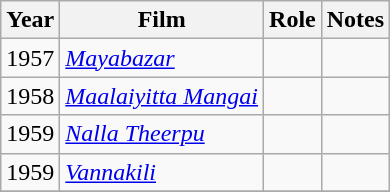<table class="wikitable sortable">
<tr>
<th>Year</th>
<th>Film</th>
<th>Role</th>
<th>Notes</th>
</tr>
<tr>
<td>1957</td>
<td><em><a href='#'>Mayabazar</a></em></td>
<td></td>
<td></td>
</tr>
<tr>
<td>1958</td>
<td><em><a href='#'>Maalaiyitta Mangai</a></em></td>
<td></td>
<td></td>
</tr>
<tr>
<td>1959</td>
<td><em><a href='#'>Nalla Theerpu</a></em></td>
<td></td>
<td></td>
</tr>
<tr>
<td>1959</td>
<td><em><a href='#'>Vannakili</a></em></td>
<td></td>
<td></td>
</tr>
<tr>
</tr>
</table>
